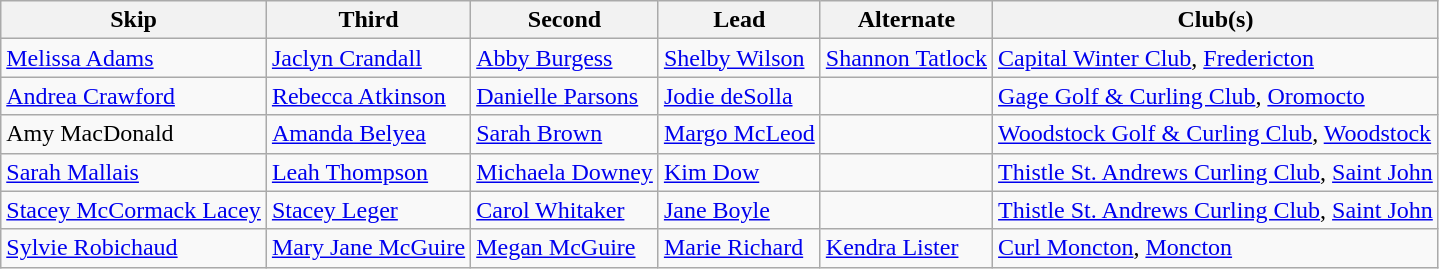<table class=wikitable>
<tr>
<th>Skip</th>
<th>Third</th>
<th>Second</th>
<th>Lead</th>
<th>Alternate</th>
<th>Club(s)</th>
</tr>
<tr>
<td><a href='#'>Melissa Adams</a></td>
<td><a href='#'>Jaclyn Crandall</a></td>
<td><a href='#'>Abby Burgess</a></td>
<td><a href='#'>Shelby Wilson</a></td>
<td><a href='#'>Shannon Tatlock</a></td>
<td><a href='#'>Capital Winter Club</a>, <a href='#'>Fredericton</a></td>
</tr>
<tr>
<td><a href='#'>Andrea Crawford</a></td>
<td><a href='#'>Rebecca Atkinson</a></td>
<td><a href='#'>Danielle Parsons</a></td>
<td><a href='#'>Jodie deSolla</a></td>
<td></td>
<td><a href='#'>Gage Golf & Curling Club</a>, <a href='#'>Oromocto</a></td>
</tr>
<tr>
<td>Amy MacDonald</td>
<td><a href='#'>Amanda Belyea</a></td>
<td><a href='#'>Sarah Brown</a></td>
<td><a href='#'>Margo McLeod</a></td>
<td></td>
<td><a href='#'>Woodstock Golf & Curling Club</a>, <a href='#'>Woodstock</a></td>
</tr>
<tr>
<td><a href='#'>Sarah Mallais</a></td>
<td><a href='#'>Leah Thompson</a></td>
<td><a href='#'>Michaela Downey</a></td>
<td><a href='#'>Kim Dow</a></td>
<td></td>
<td><a href='#'>Thistle St. Andrews Curling Club</a>, <a href='#'>Saint John</a></td>
</tr>
<tr>
<td><a href='#'>Stacey McCormack Lacey</a></td>
<td><a href='#'>Stacey Leger</a></td>
<td><a href='#'>Carol Whitaker</a></td>
<td><a href='#'>Jane Boyle</a></td>
<td></td>
<td><a href='#'>Thistle St. Andrews Curling Club</a>, <a href='#'>Saint John</a></td>
</tr>
<tr>
<td><a href='#'>Sylvie Robichaud</a></td>
<td><a href='#'>Mary Jane McGuire</a></td>
<td><a href='#'>Megan McGuire</a></td>
<td><a href='#'>Marie Richard</a></td>
<td><a href='#'>Kendra Lister</a></td>
<td><a href='#'>Curl Moncton</a>, <a href='#'>Moncton</a></td>
</tr>
</table>
